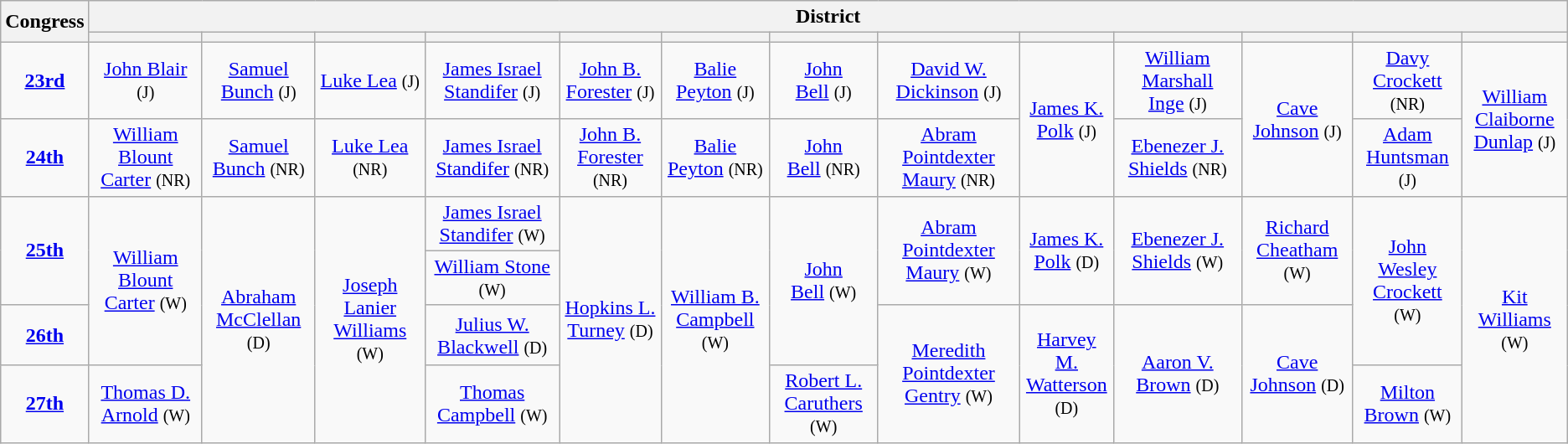<table class=wikitable style="text-align:center">
<tr>
<th rowspan=2>Congress</th>
<th colspan=13>District</th>
</tr>
<tr>
<th></th>
<th></th>
<th></th>
<th></th>
<th></th>
<th></th>
<th></th>
<th></th>
<th></th>
<th></th>
<th></th>
<th></th>
<th></th>
</tr>
<tr style="height:3em">
<td><strong><a href='#'>23rd</a></strong><br></td>
<td><a href='#'>John Blair</a> <small>(J)</small></td>
<td><a href='#'>Samuel<br>Bunch</a> <small>(J)</small></td>
<td><a href='#'>Luke Lea</a> <small>(J)</small></td>
<td><a href='#'>James Israel<br>Standifer</a> <small>(J)</small></td>
<td><a href='#'>John B.<br>Forester</a> <small>(J)</small></td>
<td><a href='#'>Balie<br>Peyton</a> <small>(J)</small></td>
<td><a href='#'>John<br>Bell</a> <small>(J)</small></td>
<td><a href='#'>David W.<br>Dickinson</a> <small>(J)</small></td>
<td rowspan=2 ><a href='#'>James K.<br>Polk</a> <small>(J)</small></td>
<td><a href='#'>William Marshall<br>Inge</a> <small>(J)</small></td>
<td rowspan=2 ><a href='#'>Cave<br>Johnson</a> <small>(J)</small></td>
<td><a href='#'>Davy<br>Crockett</a> <small>(NR)</small></td>
<td rowspan=2 ><a href='#'>William<br>Claiborne<br>Dunlap</a> <small>(J)</small></td>
</tr>
<tr style="height:3em">
<td><strong><a href='#'>24th</a></strong><br></td>
<td><a href='#'>William Blount<br>Carter</a> <small>(NR)</small></td>
<td><a href='#'>Samuel<br>Bunch</a> <small>(NR)</small></td>
<td><a href='#'>Luke Lea</a> <small>(NR)</small></td>
<td><a href='#'>James Israel<br>Standifer</a> <small>(NR)</small></td>
<td><a href='#'>John B.<br>Forester</a> <small>(NR)</small></td>
<td><a href='#'>Balie<br>Peyton</a> <small>(NR)</small></td>
<td><a href='#'>John<br>Bell</a> <small>(NR)</small></td>
<td><a href='#'>Abram Pointdexter<br>Maury</a> <small>(NR)</small></td>
<td><a href='#'>Ebenezer J.<br>Shields</a> <small>(NR)</small></td>
<td><a href='#'>Adam<br>Huntsman</a> <small>(J)</small></td>
</tr>
<tr style="height:2em">
<td rowspan=2><strong><a href='#'>25th</a></strong><br></td>
<td rowspan=3 ><a href='#'>William Blount<br>Carter</a> <small>(W)</small></td>
<td rowspan=4 ><a href='#'>Abraham<br>McClellan</a> <small>(D)</small></td>
<td rowspan=4 ><a href='#'>Joseph Lanier<br>Williams</a> <small>(W)</small></td>
<td><a href='#'>James Israel<br>Standifer</a> <small>(W)</small></td>
<td rowspan=4 ><a href='#'>Hopkins L.<br>Turney</a> <small>(D)</small></td>
<td rowspan=4 ><a href='#'>William B.<br>Campbell</a> <small>(W)</small></td>
<td rowspan=3 ><a href='#'>John<br>Bell</a> <small>(W)</small></td>
<td rowspan=2 ><a href='#'>Abram Pointdexter<br>Maury</a> <small>(W)</small></td>
<td rowspan=2 ><a href='#'>James K.<br>Polk</a> <small>(D)</small></td>
<td rowspan=2 ><a href='#'>Ebenezer J.<br>Shields</a> <small>(W)</small></td>
<td rowspan=2 ><a href='#'>Richard<br>Cheatham</a> <small>(W)</small></td>
<td rowspan=3 ><a href='#'>John Wesley<br>Crockett</a> <small>(W)</small></td>
<td rowspan=4 ><a href='#'>Kit<br>Williams</a> <small>(W)</small></td>
</tr>
<tr style="height:2em">
<td><a href='#'>William Stone</a> <small>(W)</small></td>
</tr>
<tr style="height:3em">
<td><strong><a href='#'>26th</a></strong><br></td>
<td><a href='#'>Julius W.<br>Blackwell</a> <small>(D)</small></td>
<td rowspan=2 ><a href='#'>Meredith<br>Pointdexter<br>Gentry</a> <small>(W)</small></td>
<td rowspan=2 ><a href='#'>Harvey M.<br>Watterson</a><br><small>(D)</small></td>
<td rowspan=2 ><a href='#'>Aaron V.<br>Brown</a> <small>(D)</small></td>
<td rowspan=2 ><a href='#'>Cave<br>Johnson</a> <small>(D)</small></td>
</tr>
<tr style="height:3em">
<td><strong><a href='#'>27th</a></strong><br></td>
<td><a href='#'>Thomas D.<br>Arnold</a> <small>(W)</small></td>
<td><a href='#'>Thomas<br>Campbell</a> <small>(W)</small></td>
<td><a href='#'>Robert L.<br>Caruthers</a> <small>(W)</small></td>
<td><a href='#'>Milton<br>Brown</a> <small>(W)</small></td>
</tr>
</table>
